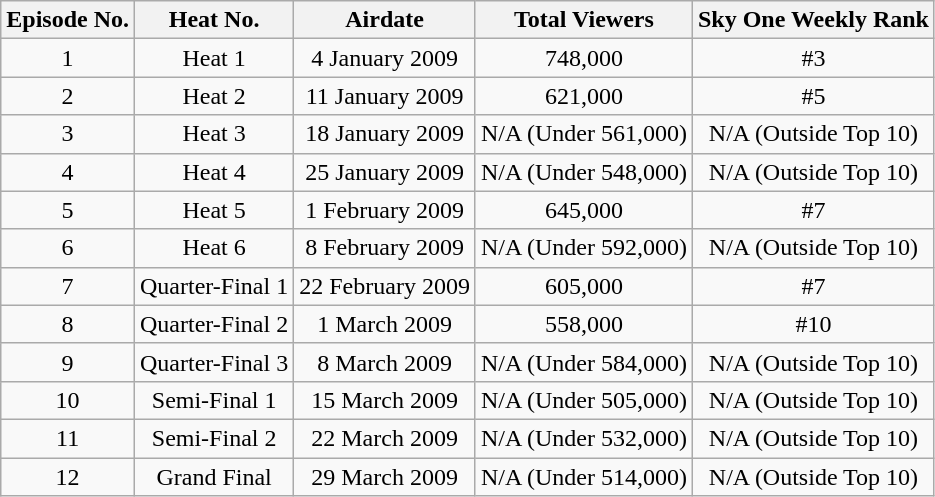<table class="wikitable" style="text-align:center;">
<tr>
<th colspan="1">Episode No.</th>
<th>Heat No.</th>
<th>Airdate</th>
<th>Total Viewers</th>
<th>Sky One Weekly Rank</th>
</tr>
<tr>
<td>1</td>
<td>Heat 1</td>
<td>4 January 2009</td>
<td>748,000</td>
<td>#3</td>
</tr>
<tr>
<td>2</td>
<td>Heat 2</td>
<td>11 January 2009</td>
<td>621,000</td>
<td>#5</td>
</tr>
<tr>
<td>3</td>
<td>Heat 3</td>
<td>18 January 2009</td>
<td>N/A (Under 561,000)</td>
<td>N/A (Outside Top 10)</td>
</tr>
<tr>
<td>4</td>
<td>Heat 4</td>
<td>25 January 2009</td>
<td>N/A (Under 548,000)</td>
<td>N/A (Outside Top 10)</td>
</tr>
<tr>
<td>5</td>
<td>Heat 5</td>
<td>1 February 2009</td>
<td>645,000</td>
<td>#7</td>
</tr>
<tr>
<td>6</td>
<td>Heat 6</td>
<td>8 February 2009</td>
<td>N/A (Under 592,000)</td>
<td>N/A (Outside Top 10)</td>
</tr>
<tr>
<td>7</td>
<td>Quarter-Final 1</td>
<td>22 February 2009</td>
<td>605,000</td>
<td>#7</td>
</tr>
<tr>
<td>8</td>
<td>Quarter-Final 2</td>
<td>1 March 2009</td>
<td>558,000</td>
<td>#10</td>
</tr>
<tr>
<td>9</td>
<td>Quarter-Final 3</td>
<td>8 March 2009</td>
<td>N/A (Under 584,000)</td>
<td>N/A (Outside Top 10)</td>
</tr>
<tr>
<td>10</td>
<td>Semi-Final 1</td>
<td>15 March 2009</td>
<td>N/A (Under 505,000)</td>
<td>N/A (Outside Top 10)</td>
</tr>
<tr>
<td>11</td>
<td>Semi-Final 2</td>
<td>22 March 2009</td>
<td>N/A (Under 532,000)</td>
<td>N/A (Outside Top 10)</td>
</tr>
<tr>
<td>12</td>
<td>Grand Final</td>
<td>29 March 2009</td>
<td>N/A (Under 514,000)</td>
<td>N/A (Outside Top 10)</td>
</tr>
</table>
